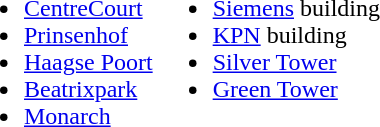<table width="left" border="0" cellspacing="0" cellpadding="0" style="table-layout:fixed;">
<tr valign="top">
<td><br><ul><li><a href='#'>CentreCourt</a></li><li><a href='#'>Prinsenhof</a></li><li><a href='#'>Haagse Poort</a></li><li><a href='#'>Beatrixpark</a></li><li><a href='#'>Monarch</a></li></ul></td>
<td><br><ul><li><a href='#'>Siemens</a> building</li><li><a href='#'>KPN</a> building</li><li><a href='#'>Silver Tower</a></li><li><a href='#'>Green Tower</a></li></ul></td>
</tr>
</table>
